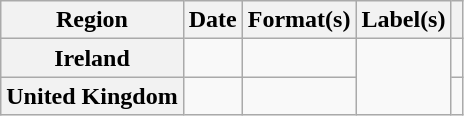<table class="wikitable plainrowheaders">
<tr>
<th scope="col">Region</th>
<th scope="col">Date</th>
<th scope="col">Format(s)</th>
<th scope="col">Label(s)</th>
<th scope="col"></th>
</tr>
<tr>
<th scope="row">Ireland</th>
<td></td>
<td></td>
<td rowspan="2"></td>
<td></td>
</tr>
<tr>
<th scope="row">United Kingdom</th>
<td></td>
<td></td>
<td></td>
</tr>
</table>
